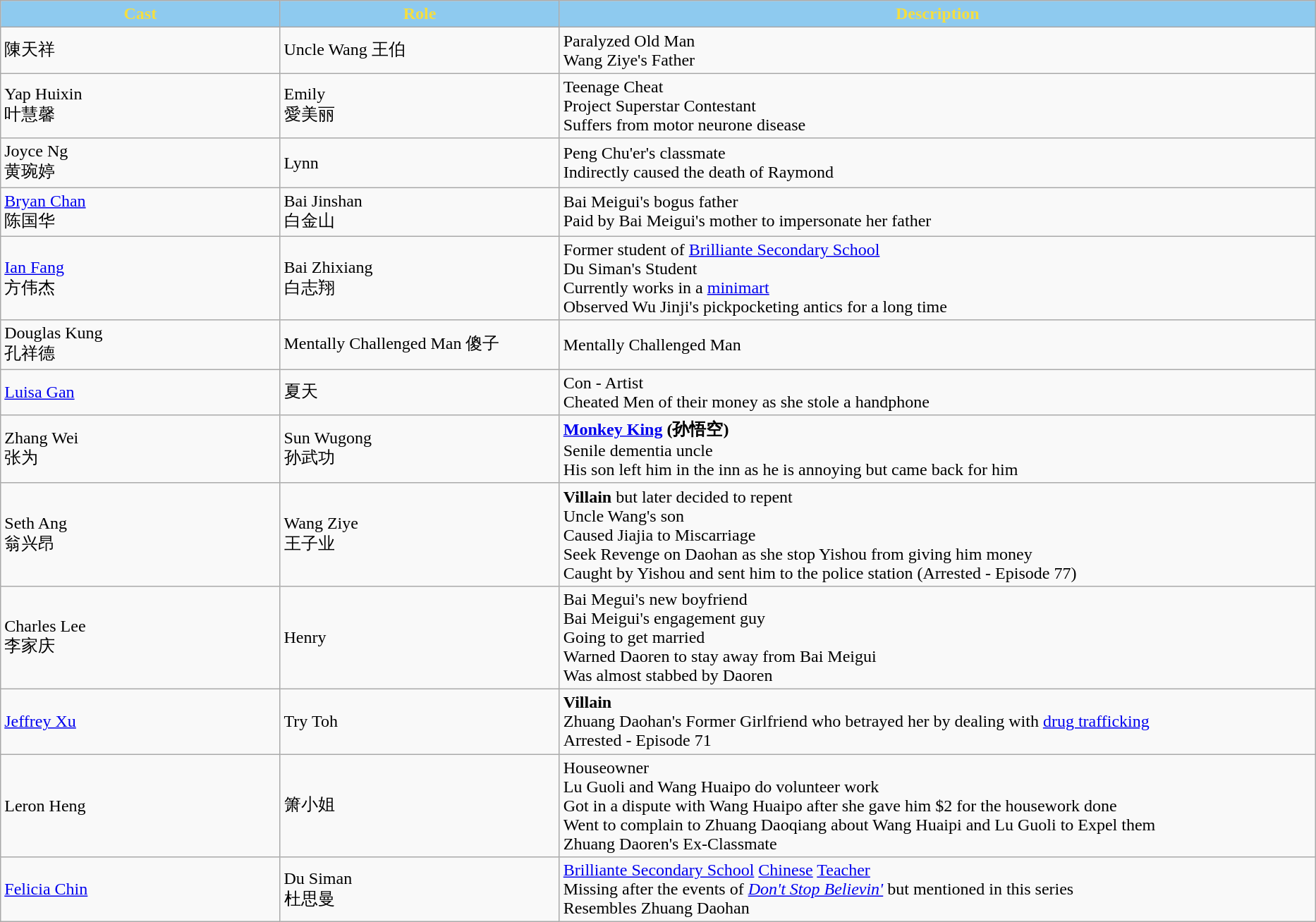<table class="wikitable">
<tr>
<th style="background:#8ecaef; color:#f5de40; width:17%">Cast</th>
<th style="background:#8ecaef; color:#f5de40; width:17%">Role</th>
<th style="background:#8ecaef; color:#f5de40; width:46%">Description</th>
</tr>
<tr>
<td>陳天祥</td>
<td>Uncle Wang 王伯</td>
<td>Paralyzed Old Man <br> Wang Ziye's Father</td>
</tr>
<tr>
<td>Yap Huixin <br> 叶慧馨</td>
<td>Emily <br> 愛美丽</td>
<td>Teenage Cheat <br> Project Superstar Contestant <br> Suffers from motor neurone disease</td>
</tr>
<tr>
<td>Joyce Ng <br> 黄琬婷</td>
<td>Lynn</td>
<td>Peng Chu'er's classmate <br> Indirectly caused the death of Raymond</td>
</tr>
<tr>
<td><a href='#'>Bryan Chan</a> <br> 陈国华</td>
<td>Bai Jinshan <br> 白金山</td>
<td>Bai Meigui's bogus father <br> Paid by Bai Meigui's mother to impersonate her father</td>
</tr>
<tr>
<td><a href='#'>Ian Fang</a> <br> 方伟杰</td>
<td>Bai Zhixiang <br> 白志翔</td>
<td>Former student of <a href='#'>Brilliante Secondary School</a> <br> Du Siman's Student <br> Currently works in a <a href='#'>minimart</a> <br> Observed Wu Jinji's pickpocketing antics for a long time</td>
</tr>
<tr>
<td>Douglas Kung <br> 孔祥德</td>
<td>Mentally Challenged Man   傻子</td>
<td>Mentally Challenged Man</td>
</tr>
<tr>
<td><a href='#'>Luisa Gan</a></td>
<td>夏天</td>
<td>Con - Artist <br> Cheated Men of their money as she stole a handphone</td>
</tr>
<tr>
<td>Zhang Wei <br> 张为</td>
<td>Sun Wugong <br> 孙武功</td>
<td><strong><a href='#'>Monkey King</a> (孙悟空)</strong> <br> Senile dementia uncle <br> His son left him in the inn as he is annoying but came back for him</td>
</tr>
<tr>
<td>Seth Ang <br> 翁兴昂</td>
<td>Wang Ziye <br> 王子业</td>
<td><strong>Villain</strong> but later decided to repent <br> Uncle Wang's son <br> Caused Jiajia to Miscarriage <br> Seek Revenge on Daohan as she stop Yishou from giving him money <br> Caught by Yishou and sent him to the police station (Arrested - Episode 77)</td>
</tr>
<tr>
<td>Charles Lee <br> 李家庆</td>
<td>Henry</td>
<td>Bai Megui's new boyfriend <br> Bai Meigui's engagement guy <br> Going to get married <br> Warned Daoren to stay away from Bai Meigui <br> Was almost stabbed by Daoren</td>
</tr>
<tr>
<td><a href='#'>Jeffrey Xu</a></td>
<td>Try Toh</td>
<td><strong>Villain</strong> <br> Zhuang Daohan's Former Girlfriend who betrayed her by dealing with <a href='#'>drug trafficking</a> <br> Arrested - Episode 71</td>
</tr>
<tr>
<td>Leron Heng</td>
<td>箫小姐</td>
<td>Houseowner <br> Lu Guoli and Wang Huaipo do volunteer work <br> Got in a dispute with Wang Huaipo after she gave him $2 for the housework done <br> Went to complain to Zhuang Daoqiang about Wang Huaipi and Lu Guoli to Expel them <br> Zhuang Daoren's Ex-Classmate</td>
</tr>
<tr>
<td><a href='#'>Felicia Chin</a></td>
<td>Du Siman <br> 杜思曼</td>
<td><a href='#'>Brilliante Secondary School</a> <a href='#'>Chinese</a> <a href='#'>Teacher</a><br>Missing after the events of <em><a href='#'>Don't Stop Believin'</a></em> but mentioned in this series<br>Resembles Zhuang Daohan</td>
</tr>
</table>
